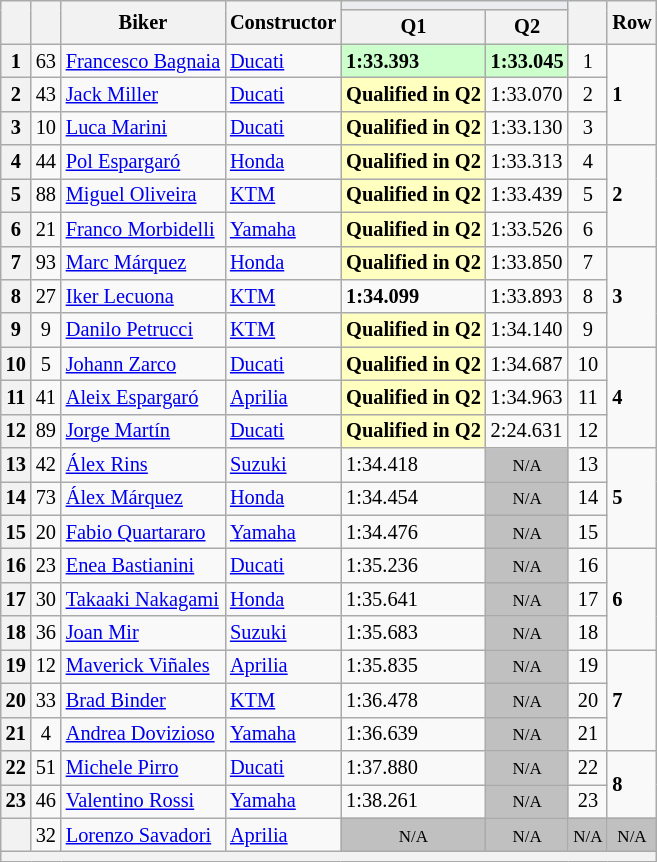<table class="wikitable sortable" style="font-size: 85%;">
<tr>
<th rowspan="2"></th>
<th rowspan="2"></th>
<th rowspan="2">Biker</th>
<th rowspan="2">Constructor</th>
<th colspan="2" style="background:#eaecf0; text-align:center;"></th>
<th rowspan="2"></th>
<th rowspan="2">Row</th>
</tr>
<tr>
<th scope="col">Q1</th>
<th scope="col">Q2</th>
</tr>
<tr>
<th scope="row">1</th>
<td align="center">63</td>
<td nowrap> <a href='#'>Francesco Bagnaia</a></td>
<td><a href='#'>Ducati</a></td>
<td style="background:#ccffcc;"><strong>1:33.393</strong></td>
<td style="background:#ccffcc;"><strong>1:33.045</strong></td>
<td align="center">1</td>
<td rowspan="3"><strong>1</strong></td>
</tr>
<tr>
<th scope="row">2</th>
<td align="center">43</td>
<td> <a href='#'>Jack Miller</a></td>
<td><a href='#'>Ducati</a></td>
<td style="background:#ffffbf;"><strong>Qualified in Q2</strong></td>
<td>1:33.070</td>
<td align="center">2</td>
</tr>
<tr>
<th scope="row">3</th>
<td align="center">10</td>
<td> <a href='#'>Luca Marini</a></td>
<td><a href='#'>Ducati</a></td>
<td style="background:#ffffbf;"><strong>Qualified in Q2</strong></td>
<td>1:33.130</td>
<td align="center">3</td>
</tr>
<tr>
<th scope="row">4</th>
<td align="center">44</td>
<td> <a href='#'>Pol Espargaró</a></td>
<td><a href='#'>Honda</a></td>
<td style="background:#ffffbf;"><strong>Qualified in Q2</strong></td>
<td>1:33.313</td>
<td align="center">4</td>
<td rowspan="3"><strong>2</strong></td>
</tr>
<tr>
<th scope="row">5</th>
<td align="center">88</td>
<td> <a href='#'>Miguel Oliveira</a></td>
<td><a href='#'>KTM</a></td>
<td style="background:#ffffbf;"><strong>Qualified in Q2</strong></td>
<td>1:33.439</td>
<td align="center">5</td>
</tr>
<tr>
<th scope="row">6</th>
<td align="center">21</td>
<td> <a href='#'>Franco Morbidelli</a></td>
<td><a href='#'>Yamaha</a></td>
<td style="background:#ffffbf;"><strong>Qualified in Q2</strong></td>
<td>1:33.526</td>
<td align="center">6</td>
</tr>
<tr>
<th scope="row">7</th>
<td align="center">93</td>
<td> <a href='#'>Marc Márquez</a></td>
<td><a href='#'>Honda</a></td>
<td style="background:#ffffbf;"><strong>Qualified in Q2</strong></td>
<td>1:33.850</td>
<td align="center">7</td>
<td rowspan="3"><strong>3</strong></td>
</tr>
<tr>
<th scope="row">8</th>
<td align="center">27</td>
<td> <a href='#'>Iker Lecuona</a></td>
<td><a href='#'>KTM</a></td>
<td><strong>1:34.099</strong></td>
<td>1:33.893</td>
<td align="center">8</td>
</tr>
<tr>
<th scope="row">9</th>
<td align="center">9</td>
<td> <a href='#'>Danilo Petrucci</a></td>
<td><a href='#'>KTM</a></td>
<td style="background:#ffffbf;"><strong>Qualified in Q2</strong></td>
<td>1:34.140</td>
<td align="center">9</td>
</tr>
<tr>
<th scope="row">10</th>
<td align="center">5</td>
<td> <a href='#'>Johann Zarco</a></td>
<td><a href='#'>Ducati</a></td>
<td style="background:#ffffbf;"><strong>Qualified in Q2</strong></td>
<td>1:34.687</td>
<td align="center">10</td>
<td rowspan="3"><strong>4</strong></td>
</tr>
<tr>
<th scope="row">11</th>
<td align="center">41</td>
<td> <a href='#'>Aleix Espargaró</a></td>
<td><a href='#'>Aprilia</a></td>
<td style="background:#ffffbf;"><strong>Qualified in Q2</strong></td>
<td>1:34.963</td>
<td align="center">11</td>
</tr>
<tr>
<th scope="row">12</th>
<td align="center">89</td>
<td> <a href='#'>Jorge Martín</a></td>
<td><a href='#'>Ducati</a></td>
<td style="background:#ffffbf;"><strong>Qualified in Q2</strong></td>
<td>2:24.631</td>
<td align="center">12</td>
</tr>
<tr>
<th scope="row">13</th>
<td align="center">42</td>
<td> <a href='#'>Álex Rins</a></td>
<td><a href='#'>Suzuki</a></td>
<td>1:34.418</td>
<td style="background: silver" align="center" data-sort-value="13"><small>N/A</small></td>
<td align="center">13</td>
<td rowspan="3"><strong>5</strong></td>
</tr>
<tr>
<th scope="row">14</th>
<td align="center">73</td>
<td> <a href='#'>Álex Márquez</a></td>
<td><a href='#'>Honda</a></td>
<td>1:34.454</td>
<td style="background: silver" align="center" data-sort-value="14"><small>N/A</small></td>
<td align="center">14</td>
</tr>
<tr>
<th scope="row">15</th>
<td align="center">20</td>
<td> <a href='#'>Fabio Quartararo</a></td>
<td><a href='#'>Yamaha</a></td>
<td>1:34.476</td>
<td style="background: silver" align="center" data-sort-value="15"><small>N/A</small></td>
<td align="center">15</td>
</tr>
<tr>
<th scope="row">16</th>
<td align="center">23</td>
<td> <a href='#'>Enea Bastianini</a></td>
<td><a href='#'>Ducati</a></td>
<td>1:35.236</td>
<td style="background: silver" align="center" data-sort-value="16"><small>N/A</small></td>
<td align="center">16</td>
<td rowspan="3"><strong>6</strong></td>
</tr>
<tr>
<th scope="row">17</th>
<td align="center">30</td>
<td> <a href='#'>Takaaki Nakagami</a></td>
<td><a href='#'>Honda</a></td>
<td>1:35.641</td>
<td style="background: silver" align="center" data-sort-value="17"><small>N/A</small></td>
<td align="center">17</td>
</tr>
<tr>
<th scope="row">18</th>
<td align="center">36</td>
<td> <a href='#'>Joan Mir</a></td>
<td><a href='#'>Suzuki</a></td>
<td>1:35.683</td>
<td style="background: silver" align="center" data-sort-value="18"><small>N/A</small></td>
<td align="center">18</td>
</tr>
<tr>
<th scope="row">19</th>
<td align="center">12</td>
<td> <a href='#'>Maverick Viñales</a></td>
<td><a href='#'>Aprilia</a></td>
<td>1:35.835</td>
<td style="background: silver" align="center" data-sort-value="19"><small>N/A</small></td>
<td align="center">19</td>
<td rowspan="3"><strong>7</strong></td>
</tr>
<tr>
<th scope="row">20</th>
<td align="center">33</td>
<td> <a href='#'>Brad Binder</a></td>
<td><a href='#'>KTM</a></td>
<td>1:36.478</td>
<td style="background: silver" align="center" data-sort-value="20"><small>N/A</small></td>
<td align="center">20</td>
</tr>
<tr>
<th scope="row">21</th>
<td align="center">4</td>
<td> <a href='#'>Andrea Dovizioso</a></td>
<td><a href='#'>Yamaha</a></td>
<td>1:36.639</td>
<td style="background: silver" align="center" data-sort-value="21"><small>N/A</small></td>
<td align="center">21</td>
</tr>
<tr>
<th scope="row">22</th>
<td align="center">51</td>
<td> <a href='#'>Michele Pirro</a></td>
<td><a href='#'>Ducati</a></td>
<td>1:37.880</td>
<td style="background: silver" align="center" data-sort-value="22"><small>N/A</small></td>
<td align="center">22</td>
<td rowspan="2"><strong>8</strong></td>
</tr>
<tr>
<th scope="row">23</th>
<td align="center">46</td>
<td> <a href='#'>Valentino Rossi</a></td>
<td><a href='#'>Yamaha</a></td>
<td>1:38.261</td>
<td style="background: silver" align="center" data-sort-value="23"><small>N/A</small></td>
<td align="center">23</td>
</tr>
<tr>
<th scope="row"></th>
<td align="center">32</td>
<td> <a href='#'>Lorenzo Savadori</a></td>
<td><a href='#'>Aprilia</a></td>
<td style="background: silver" align="center" data-sort-value="24"><small>N/A</small></td>
<td style="background: silver" align="center" data-sort-value="24"><small>N/A</small></td>
<td style="background: silver" align="center" data-sort-value="24"><small>N/A</small></td>
<td style="background: silver" align="center" data-sort-value="24"><small>N/A</small></td>
</tr>
<tr>
<th colspan=9></th>
</tr>
</table>
